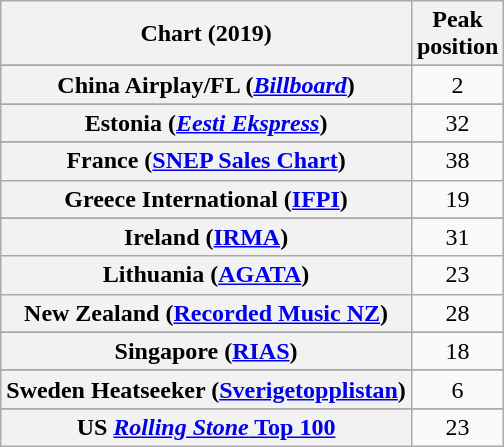<table class="wikitable sortable plainrowheaders" style="text-align:center">
<tr>
<th scope="col">Chart (2019)</th>
<th scope="col">Peak<br>position</th>
</tr>
<tr>
</tr>
<tr>
</tr>
<tr>
</tr>
<tr>
<th scope="row">China Airplay/FL (<em><a href='#'>Billboard</a></em>)</th>
<td>2</td>
</tr>
<tr>
</tr>
<tr>
<th scope="row">Estonia (<em><a href='#'>Eesti Ekspress</a></em>)</th>
<td>32</td>
</tr>
<tr>
</tr>
<tr>
<th scope="row">France (<a href='#'>SNEP Sales Chart</a>)</th>
<td align="center">38</td>
</tr>
<tr>
<th scope="row">Greece International (<a href='#'>IFPI</a>)</th>
<td>19</td>
</tr>
<tr>
</tr>
<tr>
<th scope="row">Ireland (<a href='#'>IRMA</a>)</th>
<td>31</td>
</tr>
<tr>
<th scope="row">Lithuania (<a href='#'>AGATA</a>)</th>
<td>23</td>
</tr>
<tr>
<th scope="row">New Zealand (<a href='#'>Recorded Music NZ</a>)</th>
<td>28</td>
</tr>
<tr>
</tr>
<tr>
<th scope="row">Singapore (<a href='#'>RIAS</a>)</th>
<td>18</td>
</tr>
<tr>
</tr>
<tr>
<th scope="row">Sweden Heatseeker (<a href='#'>Sverigetopplistan</a>)</th>
<td>6</td>
</tr>
<tr>
</tr>
<tr>
</tr>
<tr>
<th scope="row">US <a href='#'><em>Rolling Stone</em> Top 100</a></th>
<td>23</td>
</tr>
</table>
